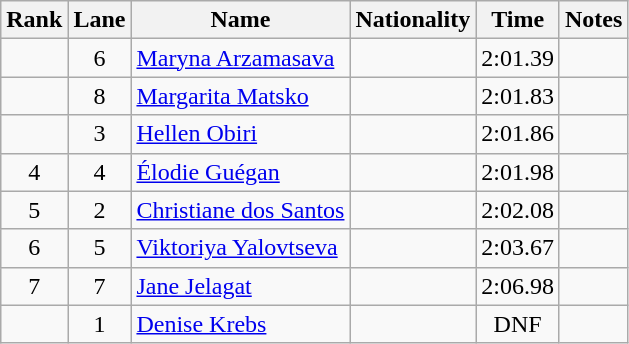<table class="wikitable sortable" style="text-align:center">
<tr>
<th>Rank</th>
<th>Lane</th>
<th>Name</th>
<th>Nationality</th>
<th>Time</th>
<th>Notes</th>
</tr>
<tr>
<td></td>
<td>6</td>
<td align=left><a href='#'>Maryna Arzamasava</a></td>
<td align=left></td>
<td>2:01.39</td>
<td></td>
</tr>
<tr>
<td></td>
<td>8</td>
<td align=left><a href='#'>Margarita Matsko</a></td>
<td align=left></td>
<td>2:01.83</td>
<td></td>
</tr>
<tr>
<td></td>
<td>3</td>
<td align=left><a href='#'>Hellen Obiri</a></td>
<td align=left></td>
<td>2:01.86</td>
<td></td>
</tr>
<tr>
<td>4</td>
<td>4</td>
<td align=left><a href='#'>Élodie Guégan</a></td>
<td align=left></td>
<td>2:01.98</td>
<td></td>
</tr>
<tr>
<td>5</td>
<td>2</td>
<td align=left><a href='#'>Christiane dos Santos</a></td>
<td align=left></td>
<td>2:02.08</td>
<td></td>
</tr>
<tr>
<td>6</td>
<td>5</td>
<td align=left><a href='#'>Viktoriya Yalovtseva</a></td>
<td align=left></td>
<td>2:03.67</td>
<td></td>
</tr>
<tr>
<td>7</td>
<td>7</td>
<td align=left><a href='#'>Jane Jelagat</a></td>
<td align=left></td>
<td>2:06.98</td>
<td></td>
</tr>
<tr>
<td></td>
<td>1</td>
<td align=left><a href='#'>Denise Krebs</a></td>
<td align=left></td>
<td>DNF</td>
<td></td>
</tr>
</table>
